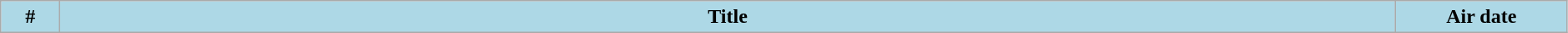<table class="wikitable plainrowheaders" style="width:99%; background:#fff;">
<tr>
<th style="background:#add8e6; width:40px;">#</th>
<th style="background: #add8e6;">Title</th>
<th style="background:#add8e6; width:130px;">Air date<br>





</th>
</tr>
</table>
